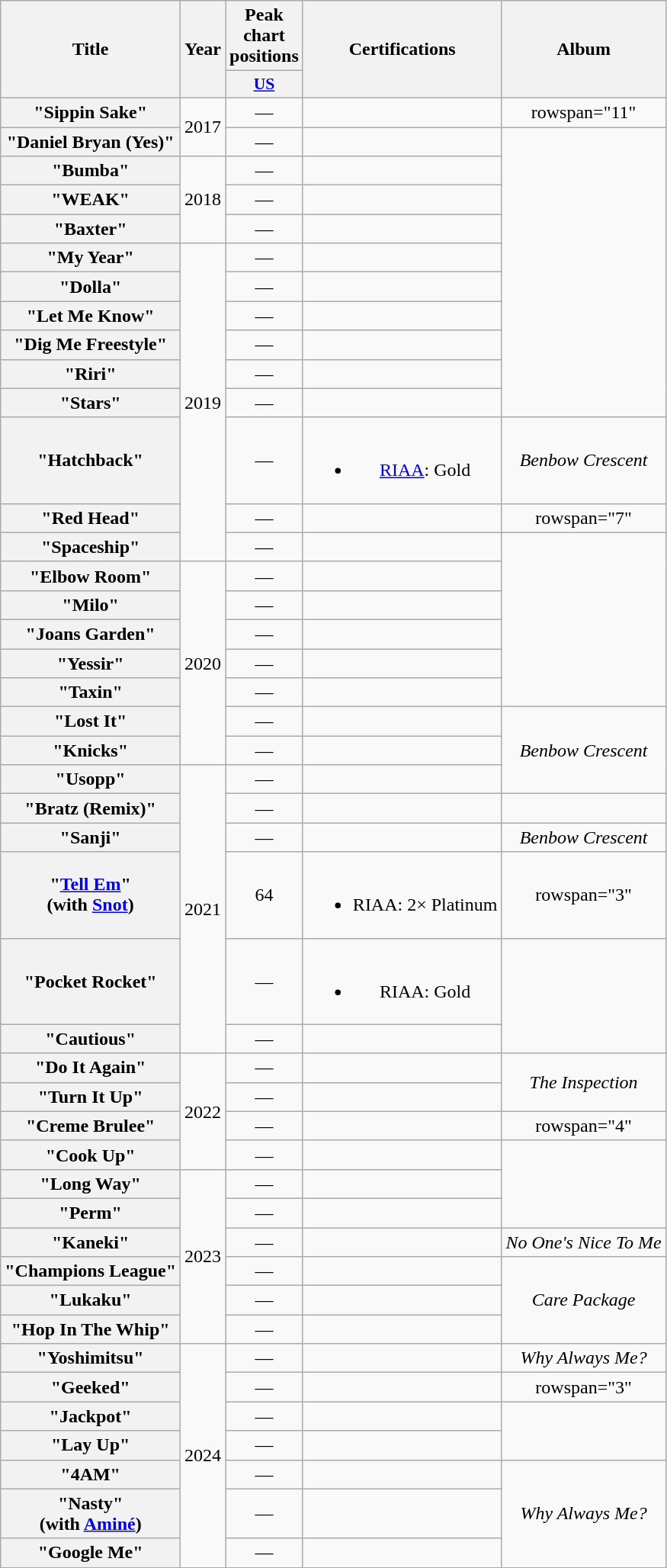<table class="wikitable plainrowheaders" style="text-align:center;">
<tr>
<th scope="col" rowspan="2">Title</th>
<th scope="col" rowspan="2">Year</th>
<th colspan="1">Peak chart positions</th>
<th scope="col" rowspan="2">Certifications</th>
<th scope="col" rowspan="2">Album</th>
</tr>
<tr>
<th scope="col" style="width:3em;font-size:90%;"><a href='#'>US</a></th>
</tr>
<tr>
<th scope="row">"Sippin Sake"</th>
<td rowspan="2">2017</td>
<td>—</td>
<td></td>
<td>rowspan="11" </td>
</tr>
<tr>
<th scope="row">"Daniel Bryan (Yes)"</th>
<td>—</td>
<td></td>
</tr>
<tr>
<th scope="row">"Bumba"</th>
<td rowspan="3">2018</td>
<td>—</td>
<td></td>
</tr>
<tr>
<th scope="row">"WEAK"</th>
<td>—</td>
<td></td>
</tr>
<tr>
<th scope="row">"Baxter"</th>
<td>—</td>
<td></td>
</tr>
<tr>
<th scope="row">"My Year"</th>
<td rowspan="9">2019</td>
<td>—</td>
<td></td>
</tr>
<tr>
<th scope="row">"Dolla"</th>
<td>—</td>
<td></td>
</tr>
<tr>
<th scope="row">"Let Me Know"</th>
<td>—</td>
<td></td>
</tr>
<tr>
<th scope="row">"Dig Me Freestyle"</th>
<td>—</td>
<td></td>
</tr>
<tr>
<th scope="row">"Riri"</th>
<td>—</td>
<td></td>
</tr>
<tr>
<th scope="row">"Stars"</th>
<td>—</td>
<td></td>
</tr>
<tr>
<th scope="row">"Hatchback"</th>
<td>—</td>
<td><br><ul><li><a href='#'>RIAA</a>: Gold</li></ul></td>
<td><em>Benbow Crescent</em></td>
</tr>
<tr>
<th scope="row">"Red Head"</th>
<td>—</td>
<td></td>
<td>rowspan="7" </td>
</tr>
<tr>
<th scope="row">"Spaceship"</th>
<td>—</td>
<td></td>
</tr>
<tr>
<th scope="row">"Elbow Room"</th>
<td rowspan="7">2020</td>
<td>—</td>
<td></td>
</tr>
<tr>
<th scope="row">"Milo"</th>
<td>—</td>
<td></td>
</tr>
<tr>
<th scope="row">"Joans Garden"</th>
<td>—</td>
<td></td>
</tr>
<tr>
<th scope="row">"Yessir"</th>
<td>—</td>
<td></td>
</tr>
<tr>
<th scope="row">"Taxin"</th>
<td>—</td>
<td></td>
</tr>
<tr>
<th scope="row">"Lost It"</th>
<td>—</td>
<td></td>
<td rowspan="3"><em>Benbow Crescent</em></td>
</tr>
<tr>
<th scope="row">"Knicks"</th>
<td>—</td>
<td></td>
</tr>
<tr>
<th scope="row">"Usopp"</th>
<td rowspan="6">2021</td>
<td>—</td>
<td></td>
</tr>
<tr>
<th scope="row">"Bratz (Remix)"</th>
<td>—</td>
<td></td>
<td><em></em></td>
</tr>
<tr>
<th scope="row">"Sanji"</th>
<td>—</td>
<td></td>
<td><em>Benbow Crescent</em></td>
</tr>
<tr>
<th scope="row">"<a href='#'>Tell Em</a>" <br><span>(with <a href='#'>Snot</a>)</span></th>
<td>64</td>
<td><br><ul><li>RIAA: 2× Platinum</li></ul></td>
<td>rowspan="3" </td>
</tr>
<tr>
<th scope="row">"Pocket Rocket"</th>
<td>—</td>
<td><br><ul><li>RIAA: Gold</li></ul></td>
</tr>
<tr>
<th scope="row">"Cautious"</th>
<td>—</td>
<td></td>
</tr>
<tr>
<th scope="row">"Do It Again"</th>
<td rowspan="4">2022</td>
<td>—</td>
<td></td>
<td rowspan="2"><em>The Inspection</em></td>
</tr>
<tr>
<th scope="row">"Turn It Up"</th>
<td>—</td>
<td></td>
</tr>
<tr>
<th scope="row">"Creme Brulee"</th>
<td>—</td>
<td></td>
<td>rowspan="4" </td>
</tr>
<tr>
<th scope="row">"Cook Up"</th>
<td>—</td>
<td></td>
</tr>
<tr>
<th scope="row">"Long Way"</th>
<td rowspan="6">2023</td>
<td>—</td>
<td></td>
</tr>
<tr>
<th scope="row">"Perm"</th>
<td>—</td>
<td></td>
</tr>
<tr>
<th scope="row">"Kaneki"</th>
<td>—</td>
<td></td>
<td><em>No One's Nice To Me</em></td>
</tr>
<tr>
<th scope="row">"Champions League"</th>
<td>—</td>
<td></td>
<td rowspan="3"><em>Care Package</em></td>
</tr>
<tr>
<th scope="row">"Lukaku"</th>
<td>—</td>
<td></td>
</tr>
<tr>
<th scope="row">"Hop In The Whip"</th>
<td>—</td>
<td></td>
</tr>
<tr>
<th scope="row">"Yoshimitsu"</th>
<td rowspan="7">2024</td>
<td>—</td>
<td></td>
<td rowspan="1"><em>Why Always Me?</em></td>
</tr>
<tr>
<th scope="row">"Geeked"</th>
<td>—</td>
<td></td>
<td>rowspan="3" </td>
</tr>
<tr>
<th scope="row">"Jackpot"</th>
<td>—</td>
<td></td>
</tr>
<tr>
<th scope="row">"Lay Up"</th>
<td>—</td>
<td></td>
</tr>
<tr>
<th scope="row">"4AM"</th>
<td>—</td>
<td></td>
<td rowspan="3"><em>Why Always Me?</em></td>
</tr>
<tr>
<th scope="row">"Nasty" <br><span>(with <a href='#'>Aminé</a>)</span></th>
<td>—</td>
<td></td>
</tr>
<tr>
<th scope="row">"Google Me"</th>
<td>—</td>
<td></td>
</tr>
</table>
